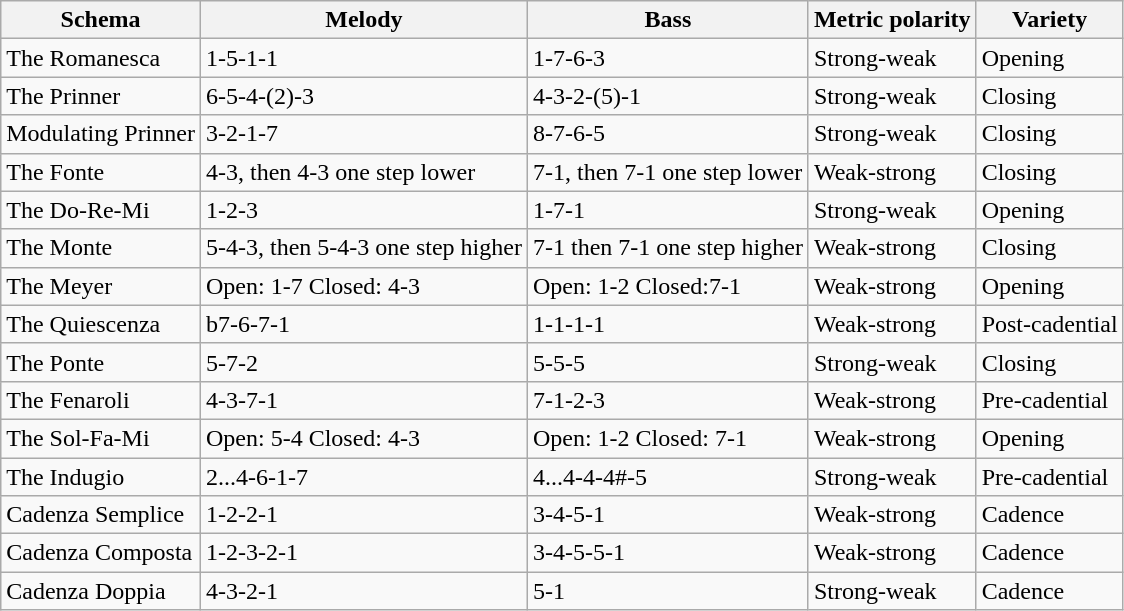<table class="wikitable sortable">
<tr>
<th>Schema</th>
<th>Melody</th>
<th>Bass</th>
<th>Metric polarity</th>
<th>Variety</th>
</tr>
<tr>
<td>The Romanesca</td>
<td>1-5-1-1</td>
<td>1-7-6-3</td>
<td>Strong-weak</td>
<td>Opening</td>
</tr>
<tr>
<td>The Prinner</td>
<td>6-5-4-(2)-3</td>
<td>4-3-2-(5)-1</td>
<td>Strong-weak</td>
<td>Closing</td>
</tr>
<tr>
<td>Modulating Prinner</td>
<td>3-2-1-7</td>
<td>8-7-6-5</td>
<td>Strong-weak</td>
<td>Closing</td>
</tr>
<tr>
<td>The Fonte</td>
<td>4-3, then 4-3 one step lower</td>
<td>7-1, then 7-1 one step lower</td>
<td>Weak-strong</td>
<td>Closing</td>
</tr>
<tr>
<td>The Do-Re-Mi</td>
<td>1-2-3</td>
<td>1-7-1</td>
<td>Strong-weak</td>
<td>Opening</td>
</tr>
<tr>
<td>The Monte</td>
<td>5-4-3, then 5-4-3 one step higher</td>
<td>7-1 then 7-1 one step higher</td>
<td>Weak-strong</td>
<td>Closing</td>
</tr>
<tr>
<td>The Meyer</td>
<td>Open: 1-7 Closed: 4-3</td>
<td>Open: 1-2 Closed:7-1</td>
<td>Weak-strong</td>
<td>Opening</td>
</tr>
<tr>
<td>The Quiescenza</td>
<td>b7-6-7-1</td>
<td>1-1-1-1</td>
<td>Weak-strong</td>
<td>Post-cadential</td>
</tr>
<tr>
<td>The Ponte</td>
<td>5-7-2</td>
<td>5-5-5</td>
<td>Strong-weak</td>
<td>Closing</td>
</tr>
<tr>
<td>The Fenaroli</td>
<td>4-3-7-1</td>
<td>7-1-2-3</td>
<td>Weak-strong</td>
<td>Pre-cadential</td>
</tr>
<tr>
<td>The Sol-Fa-Mi</td>
<td>Open: 5-4 Closed: 4-3</td>
<td>Open: 1-2 Closed: 7-1</td>
<td>Weak-strong</td>
<td>Opening</td>
</tr>
<tr>
<td>The Indugio</td>
<td>2...4-6-1-7</td>
<td>4...4-4-4#-5</td>
<td>Strong-weak</td>
<td>Pre-cadential</td>
</tr>
<tr>
<td>Cadenza Semplice</td>
<td>1-2-2-1</td>
<td>3-4-5-1</td>
<td>Weak-strong</td>
<td>Cadence</td>
</tr>
<tr>
<td>Cadenza Composta</td>
<td>1-2-3-2-1</td>
<td>3-4-5-5-1</td>
<td>Weak-strong</td>
<td>Cadence</td>
</tr>
<tr>
<td>Cadenza Doppia</td>
<td>4-3-2-1</td>
<td>5-1</td>
<td>Strong-weak</td>
<td>Cadence</td>
</tr>
</table>
